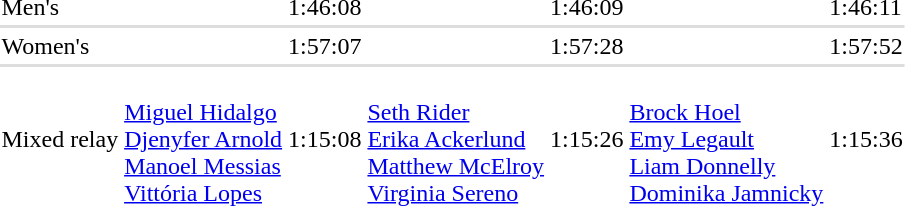<table>
<tr>
<td>Men's<br></td>
<td></td>
<td>1:46:08</td>
<td></td>
<td>1:46:09</td>
<td></td>
<td>1:46:11</td>
</tr>
<tr bgcolor=#DDDDDD>
<td colspan=7></td>
</tr>
<tr>
<td>Women's<br></td>
<td></td>
<td>1:57:07</td>
<td></td>
<td>1:57:28</td>
<td></td>
<td>1:57:52</td>
</tr>
<tr bgcolor=#DDDDDD>
<td colspan=7></td>
</tr>
<tr>
<td>Mixed relay<br></td>
<td><br><a href='#'>Miguel Hidalgo</a><br><a href='#'>Djenyfer Arnold</a><br><a href='#'>Manoel Messias</a><br><a href='#'>Vittória Lopes</a></td>
<td>1:15:08</td>
<td><br><a href='#'>Seth Rider</a><br><a href='#'>Erika Ackerlund</a><br><a href='#'>Matthew McElroy</a><br><a href='#'>Virginia Sereno</a></td>
<td>1:15:26</td>
<td><br><a href='#'>Brock Hoel</a><br><a href='#'>Emy Legault</a><br><a href='#'>Liam Donnelly</a><br><a href='#'>Dominika Jamnicky</a></td>
<td>1:15:36</td>
</tr>
</table>
